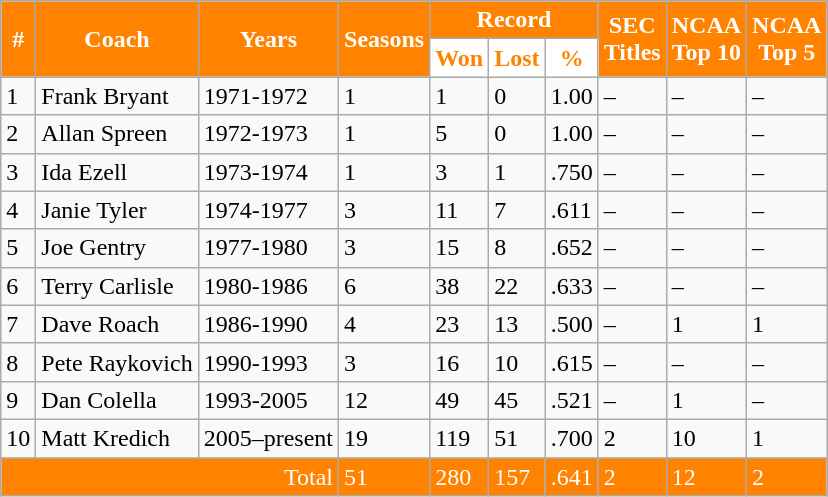<table class="wikitable">
<tr>
<td rowspan="2" style= "background: #FF8200; color:white; text-align:center"><strong>#</strong></td>
<td rowspan="2" style= "background: #FF8200; color:white; text-align:center"><strong>Coach</strong></td>
<td rowspan="2" style= "background: #FF8200; color:white; text-align:center"><strong>Years</strong></td>
<td rowspan="2" style= "background: #FF8200; color:white; text-align:center"><strong>Seasons</strong></td>
<td colspan="3" style= "background: #FF8200; color:white; text-align:center"><strong>Record</strong></td>
<td rowspan="2" style= "background: #FF8200; color:white; text-align:center"><strong>SEC<br>Titles</strong></td>
<td rowspan="2" style= "background: #FF8200; color:white; text-align:center"><strong>NCAA<br>Top 10</strong></td>
<td rowspan="2" style= "background: #FF8200; color:white; text-align:center"><strong>NCAA<br>Top 5</strong></td>
</tr>
<tr>
<th style="width:20px; background: white; color:#FF8200; text-align:center">Won</th>
<th style="width:20px; background: white; color:#FF8200; text-align:center">Lost</th>
<th style="width:20px; background: white; color:#FF8200; text-align:center">%</th>
</tr>
<tr>
<td>1</td>
<td>Frank Bryant</td>
<td>1971-1972</td>
<td>1</td>
<td>1</td>
<td>0</td>
<td>1.00</td>
<td>–</td>
<td>–</td>
<td>–</td>
</tr>
<tr>
<td>2</td>
<td>Allan Spreen</td>
<td>1972-1973</td>
<td>1</td>
<td>5</td>
<td>0</td>
<td>1.00</td>
<td>–</td>
<td>–</td>
<td>–</td>
</tr>
<tr>
<td>3</td>
<td>Ida Ezell</td>
<td>1973-1974</td>
<td>1</td>
<td>3</td>
<td>1</td>
<td>.750</td>
<td>–</td>
<td>–</td>
<td>–</td>
</tr>
<tr>
<td>4</td>
<td>Janie Tyler</td>
<td>1974-1977</td>
<td>3</td>
<td>11</td>
<td>7</td>
<td>.611</td>
<td>–</td>
<td>–</td>
<td>–</td>
</tr>
<tr>
<td>5</td>
<td>Joe Gentry</td>
<td>1977-1980</td>
<td>3</td>
<td>15</td>
<td>8</td>
<td>.652</td>
<td>–</td>
<td>–</td>
<td>–</td>
</tr>
<tr>
<td>6</td>
<td>Terry Carlisle</td>
<td>1980-1986</td>
<td>6</td>
<td>38</td>
<td>22</td>
<td>.633</td>
<td>–</td>
<td>–</td>
<td>–</td>
</tr>
<tr>
<td>7</td>
<td>Dave Roach</td>
<td>1986-1990</td>
<td>4</td>
<td>23</td>
<td>13</td>
<td>.500</td>
<td>–</td>
<td>1</td>
<td>1</td>
</tr>
<tr>
<td>8</td>
<td>Pete Raykovich</td>
<td>1990-1993</td>
<td>3</td>
<td>16</td>
<td>10</td>
<td>.615</td>
<td>–</td>
<td>–</td>
<td>–</td>
</tr>
<tr>
<td>9</td>
<td>Dan Colella</td>
<td>1993-2005</td>
<td>12</td>
<td>49</td>
<td>45</td>
<td>.521</td>
<td>–</td>
<td>1</td>
<td>–</td>
</tr>
<tr>
<td>10</td>
<td>Matt Kredich</td>
<td>2005–present</td>
<td>19</td>
<td>119</td>
<td>51</td>
<td>.700</td>
<td>2</td>
<td>10</td>
<td>1</td>
</tr>
<tr style="background: #FF8200; color:white">
<td colspan="3" align="right">Total</td>
<td>51</td>
<td>280</td>
<td>157</td>
<td>.641</td>
<td>2</td>
<td>12</td>
<td>2</td>
</tr>
</table>
